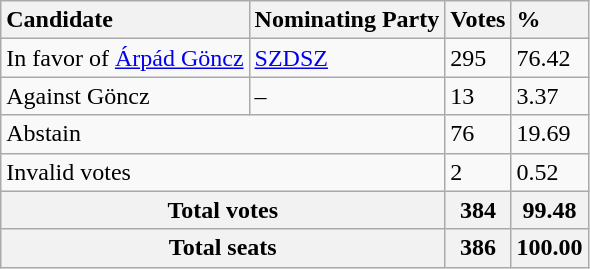<table class="wikitable">
<tr>
<th style="text-align:left">Candidate</th>
<th style="text-align:left">Nominating Party</th>
<th style="text-align:left">Votes</th>
<th style="text-align:left">%</th>
</tr>
<tr>
<td>In favor of <a href='#'>Árpád Göncz</a></td>
<td><a href='#'>SZDSZ</a></td>
<td>295</td>
<td>76.42</td>
</tr>
<tr>
<td>Against Göncz</td>
<td>–</td>
<td>13</td>
<td>3.37</td>
</tr>
<tr>
<td colspan=2>Abstain</td>
<td>76</td>
<td>19.69</td>
</tr>
<tr>
<td colspan=2>Invalid votes</td>
<td>2</td>
<td>0.52</td>
</tr>
<tr>
<th colspan=2>Total votes</th>
<th>384</th>
<th>99.48</th>
</tr>
<tr>
<th colspan=2>Total seats</th>
<th>386</th>
<th>100.00</th>
</tr>
</table>
